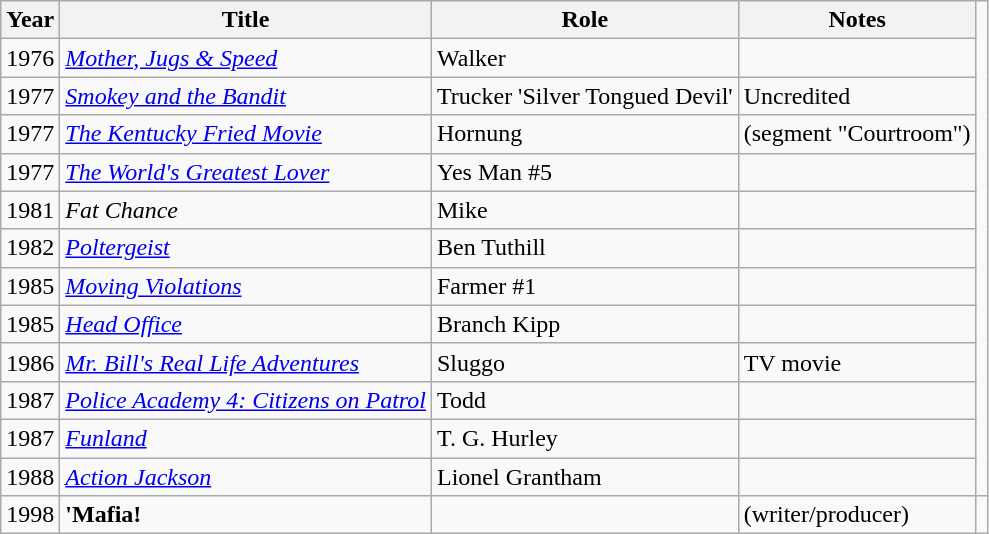<table class="wikitable">
<tr>
<th>Year</th>
<th>Title</th>
<th>Role</th>
<th>Notes</th>
</tr>
<tr>
<td>1976</td>
<td><em><a href='#'>Mother, Jugs & Speed</a></em></td>
<td>Walker</td>
<td></td>
</tr>
<tr>
<td>1977</td>
<td><em><a href='#'>Smokey and the Bandit</a></em></td>
<td>Trucker 'Silver Tongued Devil'</td>
<td>Uncredited</td>
</tr>
<tr>
<td>1977</td>
<td><em><a href='#'>The Kentucky Fried Movie</a></em></td>
<td>Hornung</td>
<td>(segment "Courtroom")</td>
</tr>
<tr>
<td>1977</td>
<td><em><a href='#'>The World's Greatest Lover</a></em></td>
<td>Yes Man #5</td>
<td></td>
</tr>
<tr>
<td>1981</td>
<td><em>Fat Chance</em></td>
<td>Mike</td>
<td></td>
</tr>
<tr>
<td>1982</td>
<td><em><a href='#'>Poltergeist</a></em></td>
<td>Ben Tuthill</td>
<td></td>
</tr>
<tr>
<td>1985</td>
<td><em><a href='#'>Moving Violations</a></em></td>
<td>Farmer #1</td>
<td></td>
</tr>
<tr>
<td>1985</td>
<td><em><a href='#'>Head Office</a></em></td>
<td>Branch Kipp</td>
<td></td>
</tr>
<tr>
<td>1986</td>
<td><em><a href='#'>Mr. Bill's Real Life Adventures</a></em></td>
<td>Sluggo</td>
<td>TV movie</td>
</tr>
<tr>
<td>1987</td>
<td><em><a href='#'>Police Academy 4: Citizens on Patrol</a></em></td>
<td>Todd</td>
<td></td>
</tr>
<tr>
<td>1987</td>
<td><em><a href='#'>Funland</a></em></td>
<td>T. G. Hurley</td>
<td></td>
</tr>
<tr>
<td>1988</td>
<td><em><a href='#'>Action Jackson</a></em></td>
<td>Lionel Grantham</td>
<td></td>
</tr>
<tr>
<td>1998</td>
<td><strong>'Mafia!<em></td>
<td></td>
<td>(writer/producer)</td>
<td></td>
</tr>
</table>
